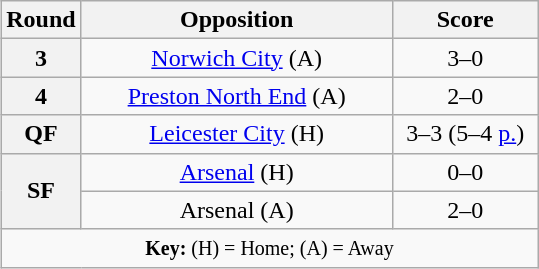<table class="wikitable plainrowheaders" style="text-align:center;float:right">
<tr>
<th scope="col" style="width:25px">Round</th>
<th scope="col" style="width:200px">Opposition</th>
<th scope="col" style="width:90px">Score</th>
</tr>
<tr>
<th scope=row style="text-align:center">3</th>
<td><a href='#'>Norwich City</a> (A)</td>
<td>3–0</td>
</tr>
<tr>
<th scope=row style="text-align:center">4</th>
<td><a href='#'>Preston North End</a> (A)</td>
<td>2–0</td>
</tr>
<tr>
<th scope=row style="text-align:center">QF</th>
<td><a href='#'>Leicester City</a> (H)</td>
<td>3–3 (5–4 <a href='#'>p.</a>)</td>
</tr>
<tr>
<th scope=row style="text-align:center" rowspan="2">SF</th>
<td><a href='#'>Arsenal</a> (H)</td>
<td>0–0</td>
</tr>
<tr>
<td>Arsenal (A)</td>
<td>2–0</td>
</tr>
<tr>
<td colspan="3"><small><strong>Key:</strong> (H) = Home; (A) = Away</small></td>
</tr>
</table>
